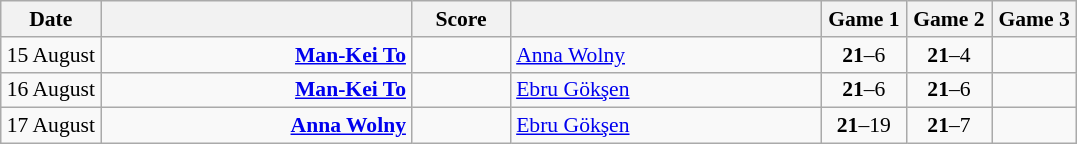<table class="wikitable" style="text-align: center; font-size:90% ">
<tr>
<th width="60">Date</th>
<th align="right" width="200"></th>
<th width="60">Score</th>
<th align="left" width="200"></th>
<th width="50">Game 1</th>
<th width="50">Game 2</th>
<th width="50">Game 3</th>
</tr>
<tr>
<td>15 August</td>
<td align="right"><strong><a href='#'>Man-Kei To</a> </strong></td>
<td align="center"></td>
<td align="left"> <a href='#'>Anna Wolny</a></td>
<td><strong>21</strong>–6</td>
<td><strong>21</strong>–4</td>
<td></td>
</tr>
<tr>
<td>16 August</td>
<td align="right"><strong><a href='#'>Man-Kei To</a> </strong></td>
<td align="center"></td>
<td align="left"> <a href='#'>Ebru Gökşen</a></td>
<td><strong>21</strong>–6</td>
<td><strong>21</strong>–6</td>
<td></td>
</tr>
<tr>
<td>17 August</td>
<td align="right"><strong><a href='#'>Anna Wolny</a> </strong></td>
<td align="center"></td>
<td align="left"> <a href='#'>Ebru Gökşen</a></td>
<td><strong>21</strong>–19</td>
<td><strong>21</strong>–7</td>
<td></td>
</tr>
</table>
